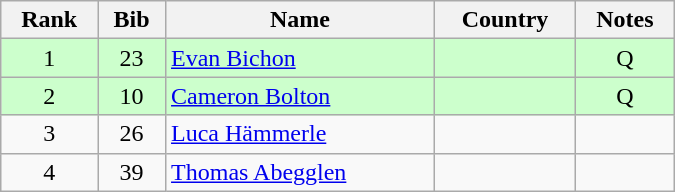<table class="wikitable" style="text-align:center; width:450px">
<tr>
<th>Rank</th>
<th>Bib</th>
<th>Name</th>
<th>Country</th>
<th>Notes</th>
</tr>
<tr bgcolor=ccffcc>
<td>1</td>
<td>23</td>
<td align=left><a href='#'>Evan Bichon</a></td>
<td align=left></td>
<td>Q</td>
</tr>
<tr bgcolor=ccffcc>
<td>2</td>
<td>10</td>
<td align=left><a href='#'>Cameron Bolton</a></td>
<td align=left></td>
<td>Q</td>
</tr>
<tr>
<td>3</td>
<td>26</td>
<td align=left><a href='#'>Luca Hämmerle</a></td>
<td align=left></td>
<td></td>
</tr>
<tr>
<td>4</td>
<td>39</td>
<td align=left><a href='#'>Thomas Abegglen</a></td>
<td align=left></td>
<td></td>
</tr>
</table>
